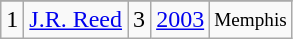<table class="wikitable">
<tr>
</tr>
<tr>
<td>1</td>
<td><a href='#'>J.R. Reed</a></td>
<td>3</td>
<td><a href='#'>2003</a></td>
<td style="font-size:80%;">Memphis</td>
</tr>
</table>
